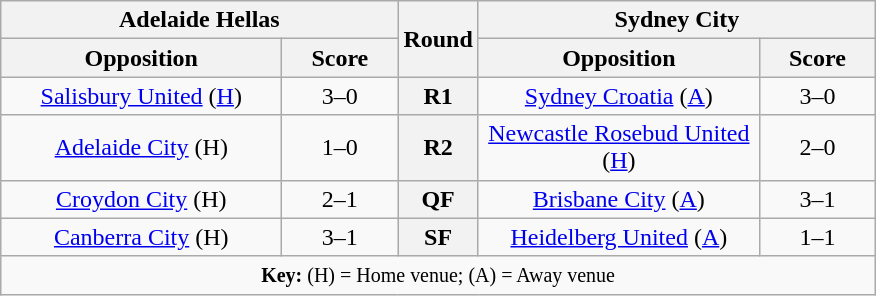<table class="wikitable plainrowheaders" style="text-align:center;margin:0">
<tr>
<th colspan="2">Adelaide Hellas</th>
<th rowspan="2" style="width:25px">Round</th>
<th colspan="2">Sydney City</th>
</tr>
<tr>
<th scope="col" style="width:180px">Opposition</th>
<th scope="col" style="width:70px">Score</th>
<th scope="col" style="width:180px">Opposition</th>
<th scope="col" style="width:70px">Score</th>
</tr>
<tr>
<td><a href='#'>Salisbury United</a> (<a href='#'>H</a>)</td>
<td>3–0</td>
<th scope=row style="text-align:center">R1</th>
<td><a href='#'>Sydney Croatia</a> (<a href='#'>A</a>)</td>
<td>3–0</td>
</tr>
<tr>
<td><a href='#'>Adelaide City</a> (H)</td>
<td>1–0</td>
<th scope=row style="text-align:center">R2</th>
<td><a href='#'>Newcastle Rosebud United</a> (<a href='#'>H</a>)</td>
<td>2–0</td>
</tr>
<tr>
<td><a href='#'>Croydon City</a> (H)</td>
<td>2–1</td>
<th scope=row style="text-align:center">QF</th>
<td><a href='#'>Brisbane City</a> (<a href='#'>A</a>)</td>
<td>3–1</td>
</tr>
<tr>
<td><a href='#'>Canberra City</a> (H)</td>
<td>3–1 </td>
<th scope=row style="text-align:center">SF</th>
<td><a href='#'>Heidelberg United</a> (<a href='#'>A</a>)</td>
<td>1–1 <br></td>
</tr>
<tr>
<td colspan="5"><small><strong>Key:</strong> (H) = Home venue; (A) = Away venue</small></td>
</tr>
</table>
